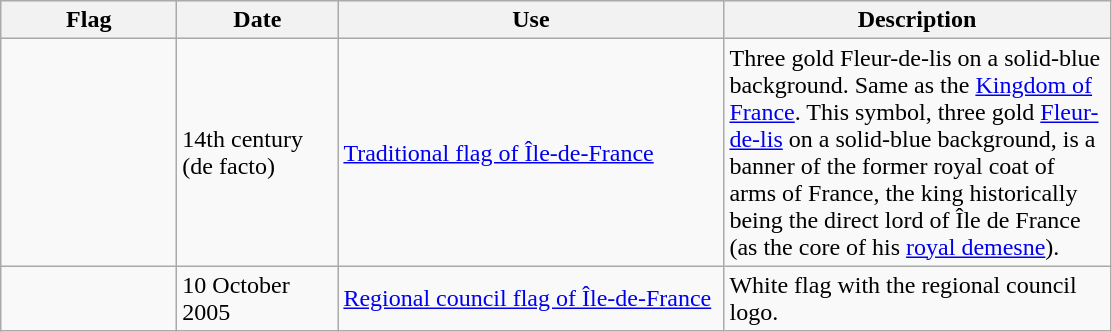<table class="wikitable">
<tr style="background:#efefef;">
<th style="width:110px;">Flag</th>
<th style="width:100px;">Date</th>
<th style="width:250px;">Use</th>
<th style="width:250px;">Description</th>
</tr>
<tr>
<td></td>
<td>14th century (de facto)</td>
<td><a href='#'>Traditional flag of Île-de-France</a></td>
<td>Three gold Fleur-de-lis on a solid-blue background. Same as the <a href='#'>Kingdom of France</a>. This symbol, three gold <a href='#'>Fleur-de-lis</a> on a solid-blue background, is a banner of the former royal coat of arms of France, the king historically being the direct lord of Île de France (as the core of his <a href='#'>royal demesne</a>).</td>
</tr>
<tr>
<td></td>
<td>10 October 2005</td>
<td><a href='#'>Regional council flag of Île-de-France</a></td>
<td>White flag with the regional council logo.</td>
</tr>
</table>
